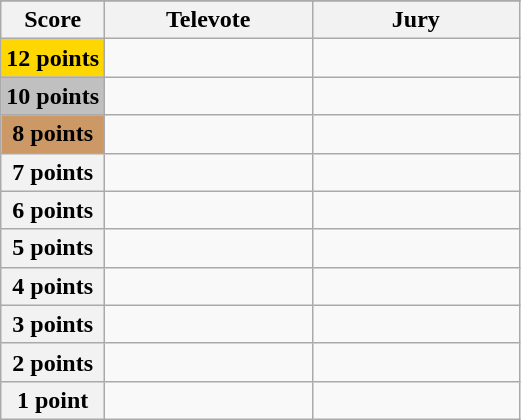<table class="wikitable">
<tr>
</tr>
<tr>
<th scope="col" width="20%">Score</th>
<th scope="col" width="40%">Televote</th>
<th scope="col" width="40%">Jury</th>
</tr>
<tr>
<th scope="row" style="background:gold">12 points</th>
<td></td>
<td></td>
</tr>
<tr>
<th scope="row" style="background:silver">10 points</th>
<td></td>
<td></td>
</tr>
<tr>
<th scope="row" style="background:#CC9966">8 points</th>
<td></td>
<td></td>
</tr>
<tr>
<th scope="row">7 points</th>
<td></td>
<td></td>
</tr>
<tr>
<th scope="row">6 points</th>
<td></td>
<td></td>
</tr>
<tr>
<th scope="row">5 points</th>
<td></td>
<td></td>
</tr>
<tr>
<th scope="row">4 points</th>
<td></td>
<td></td>
</tr>
<tr>
<th scope="row">3 points</th>
<td></td>
<td></td>
</tr>
<tr>
<th scope="row">2 points</th>
<td></td>
<td></td>
</tr>
<tr>
<th scope="row">1 point</th>
<td></td>
<td></td>
</tr>
</table>
